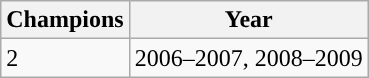<table class="wikitable">
<tr>
<th>Champions</th>
<th>Year</th>
</tr>
<tr>
<td>2</td>
<td>2006–2007, 2008–2009</td>
</tr>
</table>
